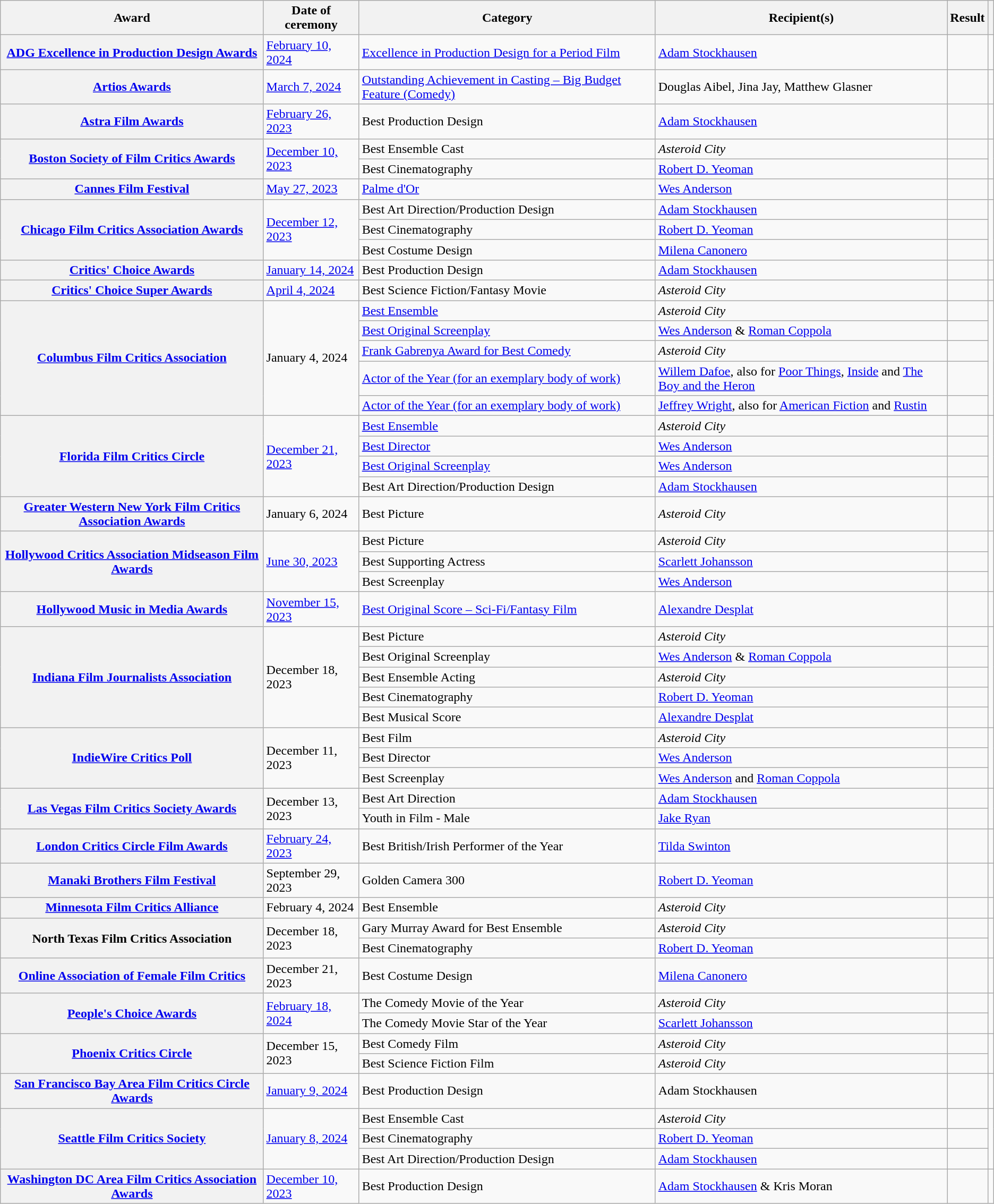<table class="wikitable plainrowheaders sortable">
<tr>
<th scope="col">Award</th>
<th scope="col">Date of ceremony</th>
<th scope="col">Category</th>
<th scope="col">Recipient(s)</th>
<th scope="col">Result</th>
<th scope="col" class="unsortable"></th>
</tr>
<tr>
<th scope="row"><a href='#'>ADG Excellence in Production Design Awards</a></th>
<td><a href='#'>February 10, 2024</a></td>
<td><a href='#'>Excellence in Production Design for a Period Film</a></td>
<td><a href='#'>Adam Stockhausen</a></td>
<td></td>
<td align="center"></td>
</tr>
<tr>
<th scope="row"><a href='#'>Artios Awards</a></th>
<td><a href='#'>March 7, 2024</a></td>
<td><a href='#'>Outstanding Achievement in Casting – Big Budget Feature (Comedy)</a></td>
<td>Douglas Aibel, Jina Jay, Matthew Glasner</td>
<td></td>
<td align="center"></td>
</tr>
<tr>
<th scope="row"><a href='#'>Astra Film Awards</a></th>
<td><a href='#'>February 26, 2023</a></td>
<td>Best Production Design</td>
<td><a href='#'>Adam Stockhausen</a></td>
<td></td>
<td align="center"></td>
</tr>
<tr>
<th scope="row" rowspan="2"><a href='#'>Boston Society of Film Critics Awards</a></th>
<td rowspan="2"><a href='#'>December 10, 2023</a></td>
<td>Best Ensemble Cast</td>
<td><em>Asteroid City</em></td>
<td></td>
<td style="text-align:center;" rowspan="2"></td>
</tr>
<tr>
<td>Best Cinematography</td>
<td><a href='#'>Robert D. Yeoman</a></td>
<td></td>
</tr>
<tr>
<th scope="row"><a href='#'>Cannes Film Festival</a></th>
<td><a href='#'>May 27, 2023</a></td>
<td><a href='#'>Palme d'Or</a></td>
<td><a href='#'>Wes Anderson</a></td>
<td></td>
<td style="text-align:center;"><br></td>
</tr>
<tr>
<th scope="row" rowspan="3"><a href='#'>Chicago Film Critics Association Awards</a></th>
<td rowspan="3"><a href='#'>December 12, 2023</a></td>
<td>Best Art Direction/Production Design</td>
<td><a href='#'>Adam Stockhausen</a></td>
<td></td>
<td style="text-align:center;" rowspan="3"></td>
</tr>
<tr>
<td>Best Cinematography</td>
<td><a href='#'>Robert D. Yeoman</a></td>
<td></td>
</tr>
<tr>
<td>Best Costume Design</td>
<td><a href='#'>Milena Canonero</a></td>
<td></td>
</tr>
<tr>
<th scope="row"><a href='#'>Critics' Choice Awards</a></th>
<td><a href='#'>January 14, 2024</a></td>
<td>Best Production Design</td>
<td><a href='#'>Adam Stockhausen</a></td>
<td></td>
<td style="text-align:center;"></td>
</tr>
<tr>
<th scope="row"><a href='#'>Critics' Choice Super Awards</a></th>
<td><a href='#'>April 4, 2024</a></td>
<td>Best Science Fiction/Fantasy Movie</td>
<td><em>Asteroid City</em></td>
<td></td>
<td style="text-align:center;"></td>
</tr>
<tr>
<th scope="row" rowspan="5"><a href='#'>Columbus Film Critics Association</a></th>
<td rowspan="5">January 4, 2024</td>
<td><a href='#'>Best Ensemble</a></td>
<td><em>Asteroid City</em></td>
<td></td>
<td style="text-align:center;" rowspan="5"><br></td>
</tr>
<tr>
<td><a href='#'>Best Original Screenplay</a></td>
<td><a href='#'>Wes Anderson</a> & <a href='#'>Roman Coppola</a></td>
<td></td>
</tr>
<tr>
<td><a href='#'>Frank Gabrenya Award for Best Comedy</a></td>
<td><em>Asteroid City</em></td>
<td></td>
</tr>
<tr>
<td><a href='#'>Actor of the Year (for an exemplary body of work)</a></td>
<td><a href='#'>Willem Dafoe</a>,  also for <a href='#'>Poor Things</a>, <a href='#'>Inside</a> and <a href='#'>The Boy and the Heron</a></td>
<td></td>
</tr>
<tr>
<td><a href='#'>Actor of the Year (for an exemplary body of work)</a></td>
<td><a href='#'>Jeffrey Wright</a>,  also for <a href='#'>American Fiction</a> and <a href='#'>Rustin</a></td>
<td></td>
</tr>
<tr>
<th scope="row" rowspan="4"><a href='#'>Florida Film Critics Circle</a></th>
<td rowspan="4"><a href='#'>December 21, 2023</a></td>
<td><a href='#'>Best Ensemble</a></td>
<td><em>Asteroid City</em></td>
<td></td>
<td style="text-align:center;" rowspan="4"><br></td>
</tr>
<tr>
<td><a href='#'>Best Director</a></td>
<td><a href='#'>Wes Anderson</a></td>
<td></td>
</tr>
<tr>
<td><a href='#'>Best Original Screenplay</a></td>
<td><a href='#'>Wes Anderson</a></td>
<td></td>
</tr>
<tr>
<td>Best Art Direction/Production Design</td>
<td><a href='#'>Adam Stockhausen</a></td>
<td></td>
</tr>
<tr>
<th scope="row"><a href='#'>Greater Western New York Film Critics Association Awards</a></th>
<td>January 6, 2024</td>
<td>Best Picture</td>
<td><em>Asteroid City</em></td>
<td></td>
<td align="center"></td>
</tr>
<tr>
<th scope="row" rowspan="3"><a href='#'>Hollywood Critics Association Midseason Film Awards</a></th>
<td rowspan="3"><a href='#'>June 30, 2023</a></td>
<td>Best Picture</td>
<td><em>Asteroid City</em></td>
<td></td>
<td style="text-align:center;" rowspan="3"></td>
</tr>
<tr>
<td>Best Supporting Actress</td>
<td><a href='#'>Scarlett Johansson</a></td>
<td></td>
</tr>
<tr>
<td>Best Screenplay</td>
<td><a href='#'>Wes Anderson</a></td>
<td></td>
</tr>
<tr>
<th scope="row"><a href='#'>Hollywood Music in Media Awards</a></th>
<td><a href='#'>November 15, 2023</a></td>
<td><a href='#'>Best Original Score – Sci-Fi/Fantasy Film</a></td>
<td><a href='#'>Alexandre Desplat</a></td>
<td></td>
<td style="text-align:center;"></td>
</tr>
<tr>
<th scope="row" rowspan="5"><a href='#'>Indiana Film Journalists Association</a></th>
<td rowspan="5">December 18, 2023</td>
<td>Best Picture</td>
<td><em>Asteroid City</em></td>
<td></td>
<td style="text-align:center;" rowspan="5"></td>
</tr>
<tr>
<td>Best Original Screenplay</td>
<td><a href='#'>Wes Anderson</a> & <a href='#'>Roman Coppola</a></td>
<td></td>
</tr>
<tr>
<td>Best Ensemble Acting</td>
<td><em>Asteroid City</em></td>
<td></td>
</tr>
<tr>
<td>Best Cinematography</td>
<td><a href='#'>Robert D. Yeoman</a></td>
<td></td>
</tr>
<tr>
<td>Best Musical Score</td>
<td><a href='#'>Alexandre Desplat</a></td>
<td></td>
</tr>
<tr>
<th rowspan="3" scope="row"><a href='#'>IndieWire Critics Poll</a></th>
<td rowspan="3">December 11, 2023</td>
<td>Best Film</td>
<td><em>Asteroid City</em></td>
<td></td>
<td rowspan="3" align="center"></td>
</tr>
<tr>
<td>Best Director</td>
<td><a href='#'>Wes Anderson</a></td>
<td></td>
</tr>
<tr>
<td>Best Screenplay</td>
<td><a href='#'>Wes Anderson</a> and <a href='#'>Roman Coppola</a></td>
<td></td>
</tr>
<tr>
<th scope="row" rowspan="2"><a href='#'>Las Vegas Film Critics Society Awards</a></th>
<td rowspan="2">December 13, 2023</td>
<td>Best Art Direction</td>
<td><a href='#'>Adam Stockhausen</a></td>
<td></td>
<td style="text-align:center;" rowspan="2"></td>
</tr>
<tr>
<td>Youth in Film - Male</td>
<td><a href='#'>Jake Ryan</a></td>
<td></td>
</tr>
<tr>
<th scope="row"><a href='#'>London Critics Circle Film Awards</a></th>
<td><a href='#'>February 24, 2023</a></td>
<td>Best British/Irish Performer of the Year</td>
<td><a href='#'>Tilda Swinton</a></td>
<td></td>
<td align="center"></td>
</tr>
<tr>
<th scope="row"><a href='#'>Manaki Brothers Film Festival</a></th>
<td>September 29, 2023</td>
<td>Golden Camera 300</td>
<td><a href='#'>Robert D. Yeoman</a></td>
<td></td>
<td style="text-align:center;"></td>
</tr>
<tr>
<th scope="row"><a href='#'>Minnesota Film Critics Alliance</a></th>
<td>February 4, 2024</td>
<td>Best Ensemble</td>
<td><em>Asteroid City</em></td>
<td></td>
<td></td>
</tr>
<tr>
<th scope="row" rowspan="2">North Texas Film Critics Association</th>
<td rowspan="2">December 18, 2023</td>
<td>Gary Murray Award for Best Ensemble</td>
<td><em>Asteroid City</em></td>
<td></td>
<td style="text-align:center;" rowspan="2"></td>
</tr>
<tr>
<td>Best Cinematography</td>
<td><a href='#'>Robert D. Yeoman</a></td>
<td></td>
</tr>
<tr>
<th scope="row"><a href='#'>Online Association of Female Film Critics</a></th>
<td>December 21, 2023</td>
<td>Best Costume Design</td>
<td><a href='#'>Milena Canonero</a></td>
<td></td>
<td style="text-align:center;"></td>
</tr>
<tr>
<th rowspan="2" scope="row"><a href='#'>People's Choice Awards</a></th>
<td rowspan="2"><a href='#'>February 18, 2024</a></td>
<td>The Comedy Movie of the Year</td>
<td><em>Asteroid City</em></td>
<td></td>
<td rowspan="2" align="center"></td>
</tr>
<tr>
<td>The Comedy Movie Star of the Year</td>
<td><a href='#'>Scarlett Johansson</a></td>
<td></td>
</tr>
<tr>
<th scope="row" rowspan="2"><a href='#'>Phoenix Critics Circle</a></th>
<td rowspan="2">December 15, 2023</td>
<td>Best Comedy Film</td>
<td><em>Asteroid City</em></td>
<td></td>
<td style="text-align:center;" rowspan="2"></td>
</tr>
<tr>
<td>Best Science Fiction Film</td>
<td><em>Asteroid City</em></td>
<td></td>
</tr>
<tr>
<th scope="row"><a href='#'>San Francisco Bay Area Film Critics Circle Awards</a></th>
<td><a href='#'>January 9, 2024</a></td>
<td>Best Production Design</td>
<td>Adam Stockhausen</td>
<td></td>
<td align="center"></td>
</tr>
<tr>
<th scope="row" rowspan="3"><a href='#'>Seattle Film Critics Society</a></th>
<td rowspan="3"><a href='#'>January 8, 2024</a></td>
<td>Best Ensemble Cast</td>
<td><em>Asteroid City</em></td>
<td></td>
<td style="text-align:center;" rowspan="3"></td>
</tr>
<tr>
<td>Best Cinematography</td>
<td><a href='#'>Robert D. Yeoman</a></td>
<td></td>
</tr>
<tr>
<td>Best Art Direction/Production Design</td>
<td><a href='#'>Adam Stockhausen</a></td>
<td></td>
</tr>
<tr>
<th scope="row"><a href='#'>Washington DC Area Film Critics Association Awards</a></th>
<td><a href='#'>December 10, 2023</a></td>
<td>Best Production Design</td>
<td><a href='#'>Adam Stockhausen</a> & Kris Moran</td>
<td></td>
<td style="text-align:center;"></td>
</tr>
</table>
